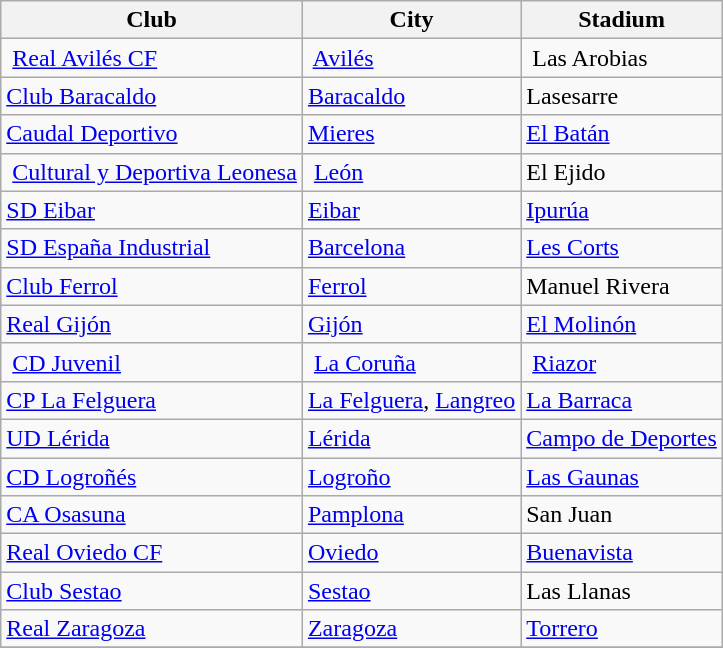<table class="wikitable sortable" style="text-align: left;">
<tr>
<th>Club</th>
<th>City</th>
<th>Stadium</th>
</tr>
<tr>
<td> <a href='#'>Real Avilés CF</a></td>
<td> <a href='#'>Avilés</a></td>
<td> Las Arobias</td>
</tr>
<tr>
<td><a href='#'>Club Baracaldo</a></td>
<td><a href='#'>Baracaldo</a></td>
<td>Lasesarre</td>
</tr>
<tr>
<td><a href='#'>Caudal Deportivo</a></td>
<td><a href='#'>Mieres</a></td>
<td><a href='#'>El Batán</a></td>
</tr>
<tr>
<td> <a href='#'>Cultural y Deportiva Leonesa</a></td>
<td> <a href='#'>León</a></td>
<td>El Ejido</td>
</tr>
<tr>
<td><a href='#'>SD Eibar</a></td>
<td><a href='#'>Eibar</a></td>
<td><a href='#'>Ipurúa</a></td>
</tr>
<tr>
<td><a href='#'>SD España Industrial</a></td>
<td><a href='#'>Barcelona</a></td>
<td><a href='#'>Les Corts</a></td>
</tr>
<tr>
<td><a href='#'>Club Ferrol</a></td>
<td><a href='#'>Ferrol</a></td>
<td>Manuel Rivera</td>
</tr>
<tr>
<td><a href='#'>Real Gijón</a></td>
<td><a href='#'>Gijón</a></td>
<td><a href='#'>El Molinón</a></td>
</tr>
<tr>
<td> <a href='#'>CD Juvenil</a></td>
<td> <a href='#'>La Coruña</a></td>
<td> <a href='#'>Riazor</a></td>
</tr>
<tr>
<td><a href='#'>CP La Felguera</a></td>
<td><a href='#'>La Felguera</a>, <a href='#'>Langreo</a></td>
<td><a href='#'>La Barraca</a></td>
</tr>
<tr>
<td><a href='#'>UD Lérida</a></td>
<td><a href='#'>Lérida</a></td>
<td><a href='#'>Campo de Deportes</a></td>
</tr>
<tr>
<td><a href='#'>CD Logroñés</a></td>
<td><a href='#'>Logroño</a></td>
<td><a href='#'>Las Gaunas</a></td>
</tr>
<tr>
<td><a href='#'>CA Osasuna</a></td>
<td><a href='#'>Pamplona</a></td>
<td>San Juan</td>
</tr>
<tr>
<td><a href='#'>Real Oviedo CF</a></td>
<td><a href='#'>Oviedo</a></td>
<td><a href='#'>Buenavista</a></td>
</tr>
<tr>
<td><a href='#'>Club Sestao</a></td>
<td><a href='#'>Sestao</a></td>
<td>Las Llanas</td>
</tr>
<tr>
<td><a href='#'>Real Zaragoza</a></td>
<td><a href='#'>Zaragoza</a></td>
<td><a href='#'>Torrero</a></td>
</tr>
<tr>
</tr>
</table>
